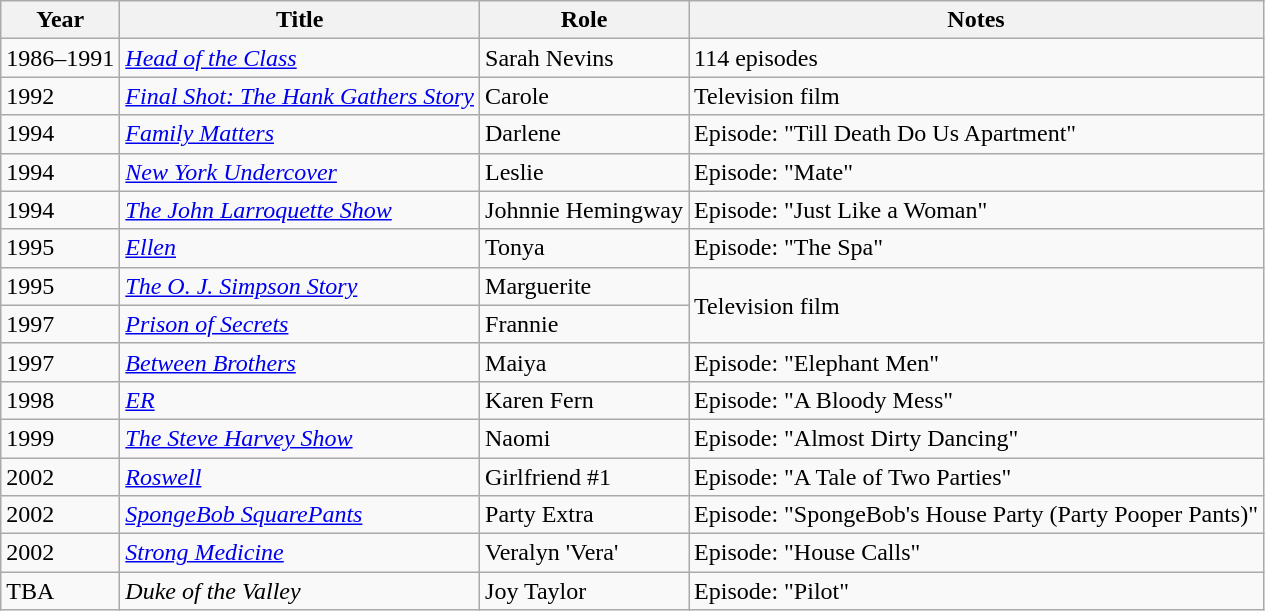<table class="wikitable sortable">
<tr>
<th>Year</th>
<th>Title</th>
<th>Role</th>
<th>Notes</th>
</tr>
<tr>
<td>1986–1991</td>
<td><em><a href='#'>Head of the Class</a></em></td>
<td>Sarah Nevins</td>
<td>114 episodes</td>
</tr>
<tr>
<td>1992</td>
<td><em><a href='#'>Final Shot: The Hank Gathers Story</a></em></td>
<td>Carole</td>
<td>Television film</td>
</tr>
<tr>
<td>1994</td>
<td><em><a href='#'>Family Matters</a></em></td>
<td>Darlene</td>
<td>Episode: "Till Death Do Us Apartment"</td>
</tr>
<tr>
<td>1994</td>
<td><em><a href='#'>New York Undercover</a></em></td>
<td>Leslie</td>
<td>Episode: "Mate"</td>
</tr>
<tr>
<td>1994</td>
<td><em><a href='#'>The John Larroquette Show</a></em></td>
<td>Johnnie Hemingway</td>
<td>Episode: "Just Like a Woman"</td>
</tr>
<tr>
<td>1995</td>
<td><a href='#'><em>Ellen</em></a></td>
<td>Tonya</td>
<td>Episode: "The Spa"</td>
</tr>
<tr>
<td>1995</td>
<td><em><a href='#'>The O. J. Simpson Story</a></em></td>
<td>Marguerite</td>
<td rowspan="2">Television film</td>
</tr>
<tr>
<td>1997</td>
<td><em><a href='#'>Prison of Secrets</a></em></td>
<td>Frannie</td>
</tr>
<tr>
<td>1997</td>
<td><em><a href='#'>Between Brothers</a></em></td>
<td>Maiya</td>
<td>Episode: "Elephant Men"</td>
</tr>
<tr>
<td>1998</td>
<td><a href='#'><em>ER</em></a></td>
<td>Karen Fern</td>
<td>Episode: "A Bloody Mess"</td>
</tr>
<tr>
<td>1999</td>
<td><em><a href='#'>The Steve Harvey Show</a></em></td>
<td>Naomi</td>
<td>Episode: "Almost Dirty Dancing"</td>
</tr>
<tr>
<td>2002</td>
<td><a href='#'><em>Roswell</em></a></td>
<td>Girlfriend #1</td>
<td>Episode: "A Tale of Two Parties"</td>
</tr>
<tr>
<td>2002</td>
<td><em><a href='#'>SpongeBob SquarePants</a></em></td>
<td>Party Extra</td>
<td>Episode: "SpongeBob's House Party (Party Pooper Pants)"</td>
</tr>
<tr>
<td>2002</td>
<td><em><a href='#'>Strong Medicine</a></em></td>
<td>Veralyn 'Vera'</td>
<td>Episode: "House Calls"</td>
</tr>
<tr>
<td>TBA</td>
<td><em>Duke of the Valley</em></td>
<td>Joy Taylor</td>
<td>Episode: "Pilot"</td>
</tr>
</table>
